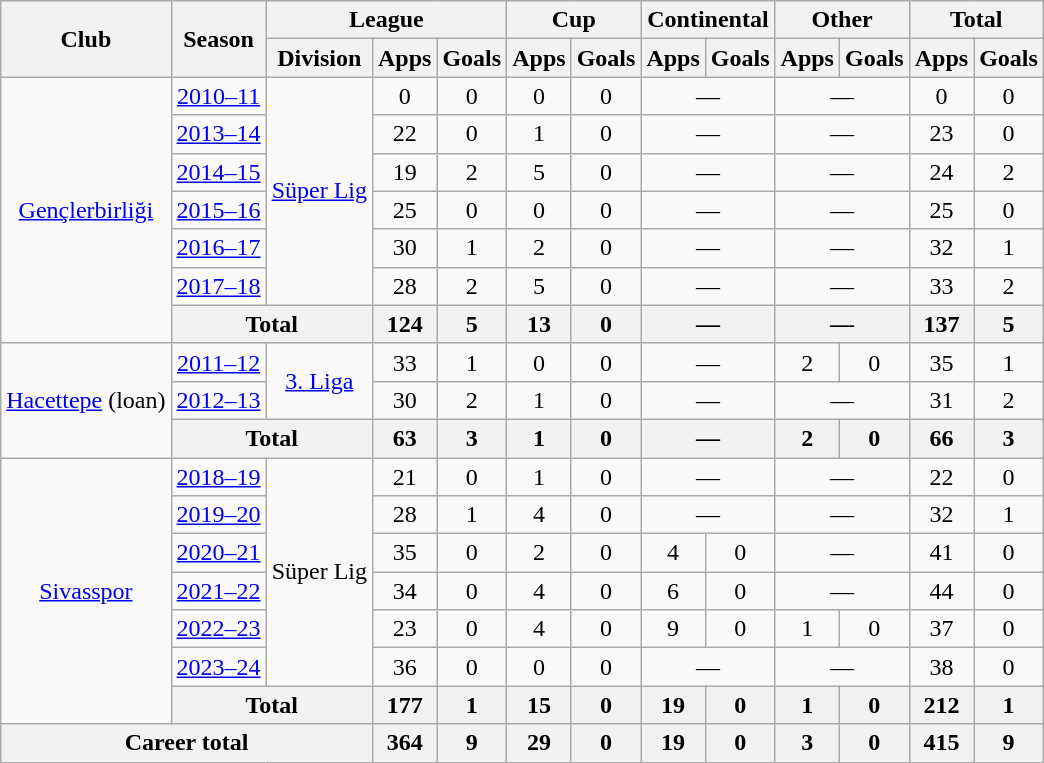<table class="wikitable" style="text-align: center">
<tr>
<th rowspan="2">Club</th>
<th rowspan="2">Season</th>
<th colspan="3">League</th>
<th colspan="2">Cup</th>
<th colspan="2">Continental</th>
<th colspan="2">Other</th>
<th colspan="2">Total</th>
</tr>
<tr>
<th>Division</th>
<th>Apps</th>
<th>Goals</th>
<th>Apps</th>
<th>Goals</th>
<th>Apps</th>
<th>Goals</th>
<th>Apps</th>
<th>Goals</th>
<th>Apps</th>
<th>Goals</th>
</tr>
<tr>
<td rowspan="7"><a href='#'>Gençlerbirliği</a></td>
<td><a href='#'>2010–11</a></td>
<td rowspan="6"><a href='#'>Süper Lig</a></td>
<td>0</td>
<td>0</td>
<td>0</td>
<td>0</td>
<td colspan="2">—</td>
<td colspan="2">—</td>
<td>0</td>
<td>0</td>
</tr>
<tr>
<td><a href='#'>2013–14</a></td>
<td>22</td>
<td>0</td>
<td>1</td>
<td>0</td>
<td colspan="2">—</td>
<td colspan="2">—</td>
<td>23</td>
<td>0</td>
</tr>
<tr>
<td><a href='#'>2014–15</a></td>
<td>19</td>
<td>2</td>
<td>5</td>
<td>0</td>
<td colspan="2">—</td>
<td colspan="2">—</td>
<td>24</td>
<td>2</td>
</tr>
<tr>
<td><a href='#'>2015–16</a></td>
<td>25</td>
<td>0</td>
<td>0</td>
<td>0</td>
<td colspan="2">—</td>
<td colspan="2">—</td>
<td>25</td>
<td>0</td>
</tr>
<tr>
<td><a href='#'>2016–17</a></td>
<td>30</td>
<td>1</td>
<td>2</td>
<td>0</td>
<td colspan="2">—</td>
<td colspan="2">—</td>
<td>32</td>
<td>1</td>
</tr>
<tr>
<td><a href='#'>2017–18</a></td>
<td>28</td>
<td>2</td>
<td>5</td>
<td>0</td>
<td colspan="2">—</td>
<td colspan="2">—</td>
<td>33</td>
<td>2</td>
</tr>
<tr>
<th colspan="2">Total</th>
<th>124</th>
<th>5</th>
<th>13</th>
<th>0</th>
<th colspan="2">—</th>
<th colspan="2">—</th>
<th>137</th>
<th>5</th>
</tr>
<tr>
<td rowspan="3"><a href='#'>Hacettepe</a> (loan)</td>
<td><a href='#'>2011–12</a></td>
<td rowspan="2"><a href='#'>3. Liga</a></td>
<td>33</td>
<td>1</td>
<td>0</td>
<td>0</td>
<td colspan="2">—</td>
<td>2</td>
<td>0</td>
<td>35</td>
<td>1</td>
</tr>
<tr>
<td><a href='#'>2012–13</a></td>
<td>30</td>
<td>2</td>
<td>1</td>
<td>0</td>
<td colspan="2">—</td>
<td colspan="2">—</td>
<td>31</td>
<td>2</td>
</tr>
<tr>
<th colspan="2">Total</th>
<th>63</th>
<th>3</th>
<th>1</th>
<th>0</th>
<th colspan="2">—</th>
<th>2</th>
<th>0</th>
<th>66</th>
<th>3</th>
</tr>
<tr>
<td rowspan="7"><a href='#'>Sivasspor</a></td>
<td><a href='#'>2018–19</a></td>
<td rowspan="6">Süper Lig</td>
<td>21</td>
<td>0</td>
<td>1</td>
<td>0</td>
<td colspan="2">—</td>
<td colspan="2">—</td>
<td>22</td>
<td>0</td>
</tr>
<tr>
<td><a href='#'>2019–20</a></td>
<td>28</td>
<td>1</td>
<td>4</td>
<td>0</td>
<td colspan="2">—</td>
<td colspan="2">—</td>
<td>32</td>
<td>1</td>
</tr>
<tr>
<td><a href='#'>2020–21</a></td>
<td>35</td>
<td>0</td>
<td>2</td>
<td>0</td>
<td>4</td>
<td>0</td>
<td colspan="2">—</td>
<td>41</td>
<td>0</td>
</tr>
<tr>
<td><a href='#'>2021–22</a></td>
<td>34</td>
<td>0</td>
<td>4</td>
<td>0</td>
<td>6</td>
<td>0</td>
<td colspan="2">—</td>
<td>44</td>
<td>0</td>
</tr>
<tr>
<td><a href='#'>2022–23</a></td>
<td>23</td>
<td>0</td>
<td>4</td>
<td>0</td>
<td>9</td>
<td>0</td>
<td>1</td>
<td>0</td>
<td>37</td>
<td>0</td>
</tr>
<tr>
<td><a href='#'>2023–24</a></td>
<td>36</td>
<td>0</td>
<td>0</td>
<td>0</td>
<td colspan="2">—</td>
<td colspan="2">—</td>
<td>38</td>
<td>0</td>
</tr>
<tr>
<th colspan="2">Total</th>
<th>177</th>
<th>1</th>
<th>15</th>
<th>0</th>
<th>19</th>
<th>0</th>
<th>1</th>
<th>0</th>
<th>212</th>
<th>1</th>
</tr>
<tr>
<th colspan="3">Career total</th>
<th>364</th>
<th>9</th>
<th>29</th>
<th>0</th>
<th>19</th>
<th>0</th>
<th>3</th>
<th>0</th>
<th>415</th>
<th>9</th>
</tr>
</table>
